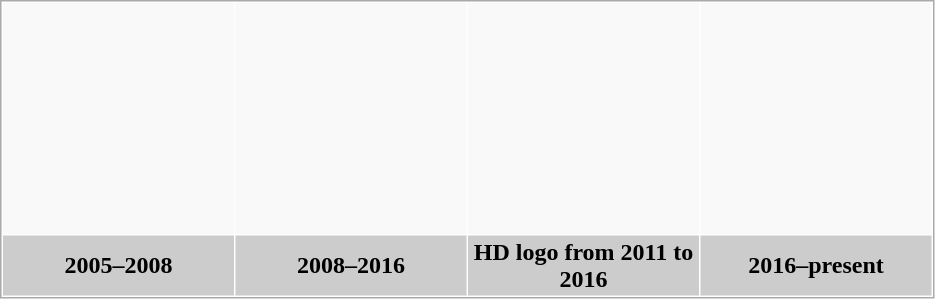<table border="0" cellpadding="2" cellspacing="1" style="border:1px solid #aaa">
<tr align=center>
<th height="150px" bgcolor="#F9F9F9"></th>
<th height="150px" bgcolor="#F9F9F9"></th>
<th height="150px" bgcolor="#F9F9F9"></th>
<th height="150px" bgcolor="#F9F9F9"></th>
</tr>
<tr>
<th width="150px" colspan="1" bgcolor="#CCCCCC">2005–2008</th>
<th width="150px" colspan="1" bgcolor="#CCCCCC">2008–2016</th>
<th width="150px" colspan="1" bgcolor="#CCCCCC">HD logo from 2011 to 2016</th>
<th width="150px" colspan="1" bgcolor="#CCCCCC">2016–present</th>
</tr>
</table>
